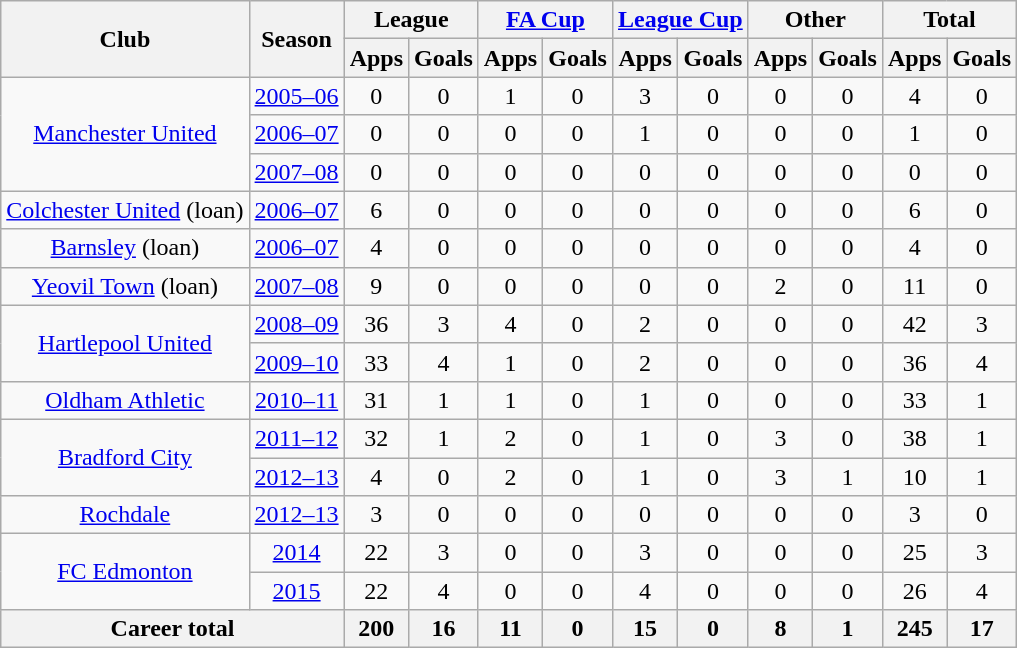<table class="wikitable" style="text-align:center">
<tr>
<th rowspan="2">Club</th>
<th rowspan="2">Season</th>
<th colspan="2">League</th>
<th colspan="2"><a href='#'>FA Cup</a></th>
<th colspan="2"><a href='#'>League Cup</a></th>
<th colspan="2">Other</th>
<th colspan="2">Total</th>
</tr>
<tr>
<th>Apps</th>
<th>Goals</th>
<th>Apps</th>
<th>Goals</th>
<th>Apps</th>
<th>Goals</th>
<th>Apps</th>
<th>Goals</th>
<th>Apps</th>
<th>Goals</th>
</tr>
<tr>
<td rowspan="3"><a href='#'>Manchester United</a></td>
<td><a href='#'>2005–06</a></td>
<td>0</td>
<td>0</td>
<td>1</td>
<td>0</td>
<td>3</td>
<td>0</td>
<td>0</td>
<td>0</td>
<td>4</td>
<td>0</td>
</tr>
<tr>
<td><a href='#'>2006–07</a></td>
<td>0</td>
<td>0</td>
<td>0</td>
<td>0</td>
<td>1</td>
<td>0</td>
<td>0</td>
<td>0</td>
<td>1</td>
<td>0</td>
</tr>
<tr>
<td><a href='#'>2007–08</a></td>
<td>0</td>
<td>0</td>
<td>0</td>
<td>0</td>
<td>0</td>
<td>0</td>
<td>0</td>
<td>0</td>
<td>0</td>
<td>0</td>
</tr>
<tr>
<td><a href='#'>Colchester United</a> (loan)</td>
<td><a href='#'>2006–07</a></td>
<td>6</td>
<td>0</td>
<td>0</td>
<td>0</td>
<td>0</td>
<td>0</td>
<td>0</td>
<td>0</td>
<td>6</td>
<td>0</td>
</tr>
<tr>
<td><a href='#'>Barnsley</a> (loan)</td>
<td><a href='#'>2006–07</a></td>
<td>4</td>
<td>0</td>
<td>0</td>
<td>0</td>
<td>0</td>
<td>0</td>
<td>0</td>
<td>0</td>
<td>4</td>
<td>0</td>
</tr>
<tr>
<td><a href='#'>Yeovil Town</a> (loan)</td>
<td><a href='#'>2007–08</a></td>
<td>9</td>
<td>0</td>
<td>0</td>
<td>0</td>
<td>0</td>
<td>0</td>
<td>2</td>
<td>0</td>
<td>11</td>
<td>0</td>
</tr>
<tr>
<td rowspan="2"><a href='#'>Hartlepool United</a></td>
<td><a href='#'>2008–09</a></td>
<td>36</td>
<td>3</td>
<td>4</td>
<td>0</td>
<td>2</td>
<td>0</td>
<td>0</td>
<td>0</td>
<td>42</td>
<td>3</td>
</tr>
<tr>
<td><a href='#'>2009–10</a></td>
<td>33</td>
<td>4</td>
<td>1</td>
<td>0</td>
<td>2</td>
<td>0</td>
<td>0</td>
<td>0</td>
<td>36</td>
<td>4</td>
</tr>
<tr>
<td><a href='#'>Oldham Athletic</a></td>
<td><a href='#'>2010–11</a></td>
<td>31</td>
<td>1</td>
<td>1</td>
<td>0</td>
<td>1</td>
<td>0</td>
<td>0</td>
<td>0</td>
<td>33</td>
<td>1</td>
</tr>
<tr>
<td rowspan="2"><a href='#'>Bradford City</a></td>
<td><a href='#'>2011–12</a></td>
<td>32</td>
<td>1</td>
<td>2</td>
<td>0</td>
<td>1</td>
<td>0</td>
<td>3</td>
<td>0</td>
<td>38</td>
<td>1</td>
</tr>
<tr>
<td><a href='#'>2012–13</a></td>
<td>4</td>
<td>0</td>
<td>2</td>
<td>0</td>
<td>1</td>
<td>0</td>
<td>3</td>
<td>1</td>
<td>10</td>
<td>1</td>
</tr>
<tr>
<td><a href='#'>Rochdale</a></td>
<td><a href='#'>2012–13</a></td>
<td>3</td>
<td>0</td>
<td>0</td>
<td>0</td>
<td>0</td>
<td>0</td>
<td>0</td>
<td>0</td>
<td>3</td>
<td>0</td>
</tr>
<tr>
<td rowspan="2"><a href='#'>FC Edmonton</a></td>
<td><a href='#'>2014</a></td>
<td>22</td>
<td>3</td>
<td>0</td>
<td>0</td>
<td>3</td>
<td>0</td>
<td>0</td>
<td>0</td>
<td>25</td>
<td>3</td>
</tr>
<tr>
<td><a href='#'>2015</a></td>
<td>22</td>
<td>4</td>
<td>0</td>
<td>0</td>
<td>4</td>
<td>0</td>
<td>0</td>
<td>0</td>
<td>26</td>
<td>4</td>
</tr>
<tr>
<th colspan="2">Career total</th>
<th>200</th>
<th>16</th>
<th>11</th>
<th>0</th>
<th>15</th>
<th>0</th>
<th>8</th>
<th>1</th>
<th>245</th>
<th>17</th>
</tr>
</table>
